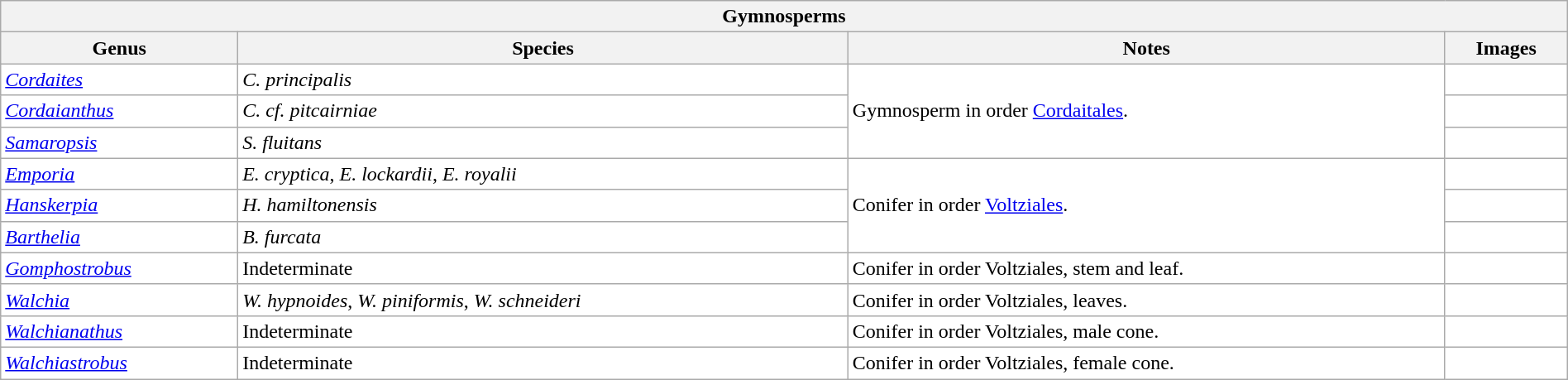<table class="wikitable sortable" style="background:white; width:100%;">
<tr>
<th colspan="4" align="center">Gymnosperms</th>
</tr>
<tr>
<th>Genus</th>
<th>Species</th>
<th>Notes</th>
<th>Images</th>
</tr>
<tr>
<td><em><a href='#'>Cordaites</a></em></td>
<td><em>C. principalis</em></td>
<td rowspan="3">Gymnosperm in order <a href='#'>Cordaitales</a>.</td>
<td></td>
</tr>
<tr>
<td><em><a href='#'>Cordaianthus</a></em></td>
<td><em>C. cf. pitcairniae</em></td>
<td></td>
</tr>
<tr>
<td><em><a href='#'>Samaropsis</a></em></td>
<td><em>S. fluitans</em></td>
<td></td>
</tr>
<tr>
<td><em><a href='#'>Emporia</a></em></td>
<td><em>E. cryptica</em>, <em>E. lockardii</em>, <em>E. royalii</em></td>
<td rowspan="3">Conifer in order <a href='#'>Voltziales</a>.</td>
<td></td>
</tr>
<tr>
<td><em><a href='#'>Hanskerpia</a></em></td>
<td><em>H. hamiltonensis</em></td>
<td></td>
</tr>
<tr>
<td><em><a href='#'>Barthelia</a></em></td>
<td><em>B. furcata</em></td>
<td></td>
</tr>
<tr>
<td><em><a href='#'>Gomphostrobus</a></em></td>
<td>Indeterminate</td>
<td>Conifer in order Voltziales, stem and leaf.</td>
<td></td>
</tr>
<tr>
<td><em><a href='#'>Walchia</a></em></td>
<td><em>W. hypnoides</em>, <em>W. piniformis</em>, <em>W. schneideri</em></td>
<td>Conifer in order Voltziales, leaves.</td>
<td></td>
</tr>
<tr>
<td><em><a href='#'>Walchianathus</a></em></td>
<td>Indeterminate</td>
<td>Conifer in order Voltziales, male cone.</td>
<td></td>
</tr>
<tr>
<td><em><a href='#'>Walchiastrobus</a></em></td>
<td>Indeterminate</td>
<td>Conifer in order Voltziales, female cone.</td>
<td></td>
</tr>
</table>
